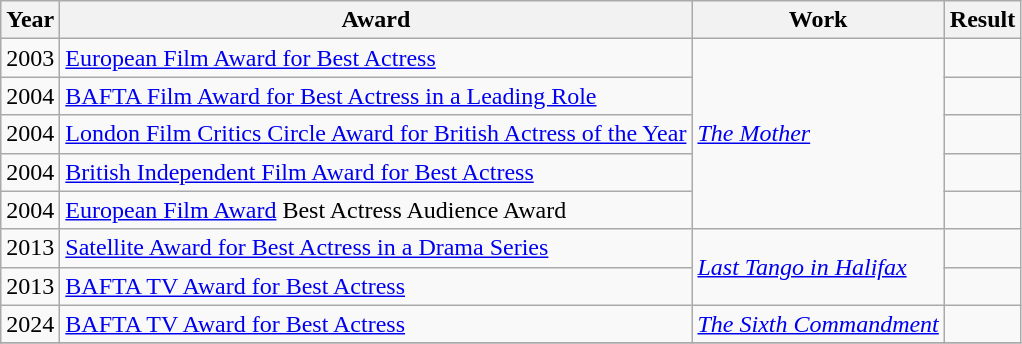<table class=wikitable>
<tr>
<th>Year</th>
<th>Award</th>
<th>Work</th>
<th>Result</th>
</tr>
<tr>
<td>2003</td>
<td><a href='#'>European Film Award for Best Actress</a></td>
<td rowspan=5><em><a href='#'>The Mother</a></em></td>
<td></td>
</tr>
<tr>
<td>2004</td>
<td><a href='#'>BAFTA Film Award for Best Actress in a Leading Role</a></td>
<td></td>
</tr>
<tr>
<td>2004</td>
<td><a href='#'>London Film Critics Circle Award for British Actress of the Year</a></td>
<td></td>
</tr>
<tr>
<td>2004</td>
<td><a href='#'>British Independent Film Award for Best Actress</a></td>
<td></td>
</tr>
<tr>
<td>2004</td>
<td><a href='#'>European Film Award</a> Best Actress Audience Award</td>
<td></td>
</tr>
<tr>
<td>2013</td>
<td><a href='#'>Satellite Award for Best Actress in a Drama Series</a></td>
<td rowspan=2><em><a href='#'>Last Tango in Halifax</a></em></td>
<td></td>
</tr>
<tr>
<td>2013</td>
<td><a href='#'>BAFTA TV Award for Best Actress</a></td>
<td></td>
</tr>
<tr>
<td>2024</td>
<td><a href='#'>BAFTA TV Award for Best Actress</a></td>
<td><em><a href='#'>The Sixth Commandment</a></em></td>
<td></td>
</tr>
<tr>
</tr>
</table>
